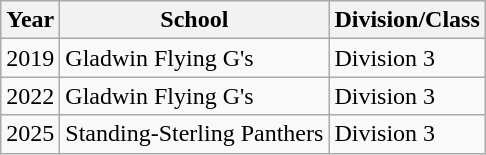<table class="wikitable">
<tr>
<th>Year</th>
<th>School</th>
<th>Division/Class</th>
</tr>
<tr>
<td>2019</td>
<td>Gladwin Flying G's</td>
<td>Division 3 </td>
</tr>
<tr>
<td>2022</td>
<td>Gladwin Flying G's</td>
<td>Division 3 </td>
</tr>
<tr>
<td>2025</td>
<td>Standing-Sterling Panthers</td>
<td>Division 3 </td>
</tr>
</table>
